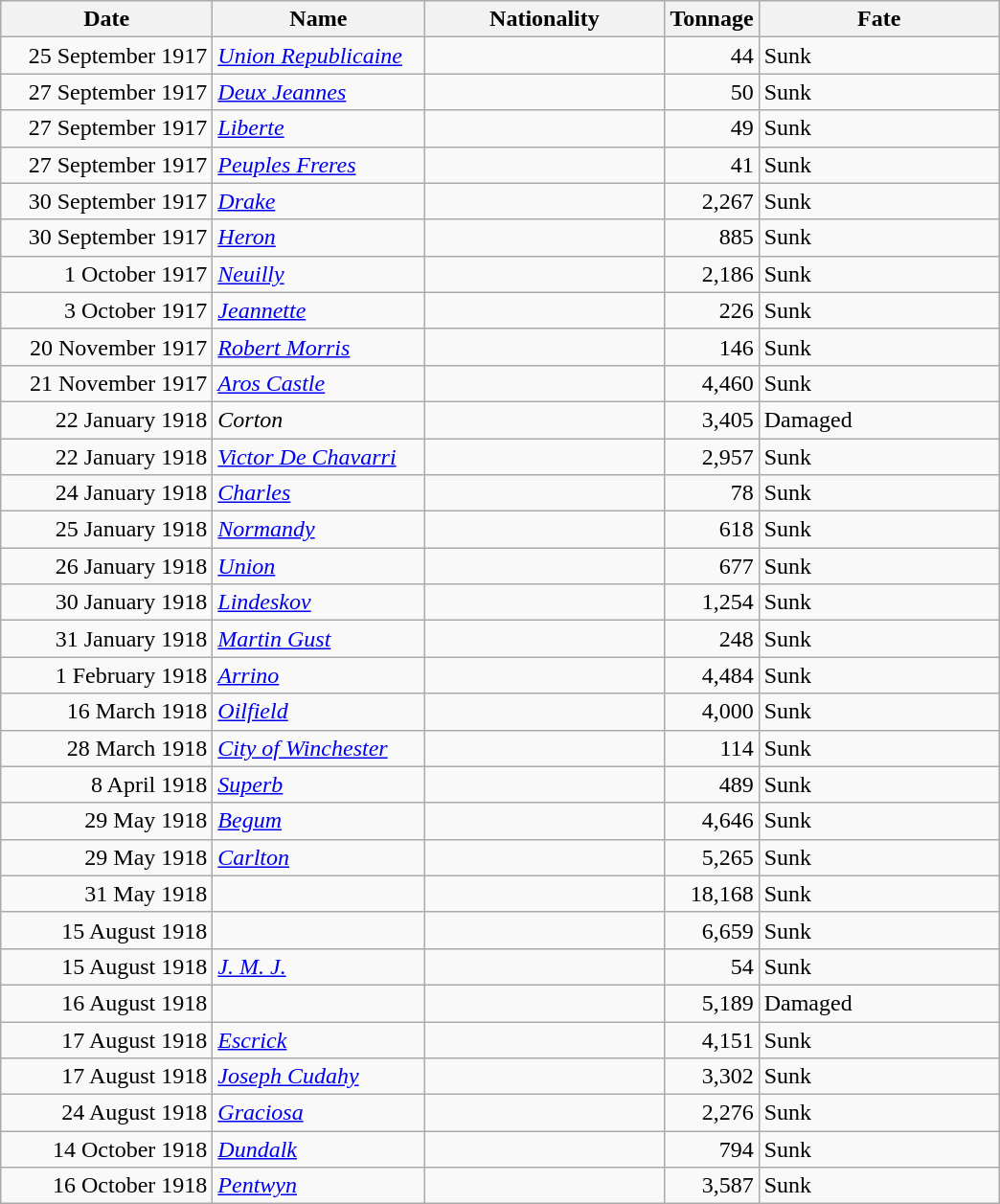<table class="wikitable sortable">
<tr>
<th width="140px">Date</th>
<th width="140px">Name</th>
<th width="160px">Nationality</th>
<th width="25px">Tonnage</th>
<th width="160px">Fate</th>
</tr>
<tr>
<td align="right">25 September 1917</td>
<td align="left"><a href='#'><em>Union Republicaine</em></a></td>
<td align="left"></td>
<td align="right">44</td>
<td align="left">Sunk</td>
</tr>
<tr>
<td align="right">27 September 1917</td>
<td align="left"><a href='#'><em>Deux Jeannes</em></a></td>
<td align="left"></td>
<td align="right">50</td>
<td align="left">Sunk</td>
</tr>
<tr>
<td align="right">27 September 1917</td>
<td align="left"><a href='#'><em>Liberte</em></a></td>
<td align="left"></td>
<td align="right">49</td>
<td align="left">Sunk</td>
</tr>
<tr>
<td align="right">27 September 1917</td>
<td align="left"><a href='#'><em>Peuples Freres</em></a></td>
<td align="left"></td>
<td align="right">41</td>
<td align="left">Sunk</td>
</tr>
<tr>
<td align="right">30 September 1917</td>
<td align="left"><a href='#'><em>Drake</em></a></td>
<td align="left"></td>
<td align="right">2,267</td>
<td align="left">Sunk</td>
</tr>
<tr>
<td align="right">30 September 1917</td>
<td align="left"><a href='#'><em>Heron</em></a></td>
<td align="left"></td>
<td align="right">885</td>
<td align="left">Sunk</td>
</tr>
<tr>
<td align="right">1 October 1917</td>
<td align="left"><a href='#'><em>Neuilly</em></a></td>
<td align="left"></td>
<td align="right">2,186</td>
<td align="left">Sunk</td>
</tr>
<tr>
<td align="right">3 October 1917</td>
<td align="left"><a href='#'><em>Jeannette</em></a></td>
<td align="left"></td>
<td align="right">226</td>
<td align="left">Sunk</td>
</tr>
<tr>
<td align="right">20 November 1917</td>
<td align="left"><a href='#'><em>Robert Morris</em></a></td>
<td align="left"></td>
<td align="right">146</td>
<td align="left">Sunk</td>
</tr>
<tr>
<td align="right">21 November 1917</td>
<td align="left"><a href='#'><em>Aros Castle</em></a></td>
<td align="left"></td>
<td align="right">4,460</td>
<td align="left">Sunk</td>
</tr>
<tr>
<td align="right">22 January 1918</td>
<td align="left"><em>Corton</em></td>
<td align="left"></td>
<td align="right">3,405</td>
<td align="left">Damaged</td>
</tr>
<tr>
<td align="right">22 January 1918</td>
<td align="left"><a href='#'><em>Victor De Chavarri</em></a></td>
<td align="left"></td>
<td align="right">2,957</td>
<td align="left">Sunk</td>
</tr>
<tr>
<td align="right">24 January 1918</td>
<td align="left"><a href='#'><em>Charles</em></a></td>
<td align="left"></td>
<td align="right">78</td>
<td align="left">Sunk</td>
</tr>
<tr>
<td align="right">25 January 1918</td>
<td align="left"><a href='#'><em>Normandy</em></a></td>
<td align="left"></td>
<td align="right">618</td>
<td align="left">Sunk</td>
</tr>
<tr>
<td align="right">26 January 1918</td>
<td align="left"><a href='#'><em>Union</em></a></td>
<td align="left"></td>
<td align="right">677</td>
<td align="left">Sunk</td>
</tr>
<tr>
<td align="right">30 January 1918</td>
<td align="left"><a href='#'><em>Lindeskov</em></a></td>
<td align="left"></td>
<td align="right">1,254</td>
<td align="left">Sunk</td>
</tr>
<tr>
<td align="right">31 January 1918</td>
<td align="left"><a href='#'><em>Martin Gust</em></a></td>
<td align="left"></td>
<td align="right">248</td>
<td align="left">Sunk</td>
</tr>
<tr>
<td align="right">1 February 1918</td>
<td align="left"><a href='#'><em>Arrino</em></a></td>
<td align="left"></td>
<td align="right">4,484</td>
<td align="left">Sunk</td>
</tr>
<tr>
<td align="right">16 March 1918</td>
<td align="left"><a href='#'><em>Oilfield</em></a></td>
<td align="left"></td>
<td align="right">4,000</td>
<td align="left">Sunk</td>
</tr>
<tr>
<td align="right">28 March 1918</td>
<td align="left"><a href='#'><em>City of Winchester</em></a></td>
<td align="left"></td>
<td align="right">114</td>
<td align="left">Sunk</td>
</tr>
<tr>
<td align="right">8 April 1918</td>
<td align="left"><a href='#'><em>Superb</em></a></td>
<td align="left"></td>
<td align="right">489</td>
<td align="left">Sunk</td>
</tr>
<tr>
<td align="right">29 May 1918</td>
<td align="left"><a href='#'><em>Begum</em></a></td>
<td align="left"></td>
<td align="right">4,646</td>
<td align="left">Sunk</td>
</tr>
<tr>
<td align="right">29 May 1918</td>
<td align="left"><a href='#'><em>Carlton</em></a></td>
<td align="left"></td>
<td align="right">5,265</td>
<td align="left">Sunk</td>
</tr>
<tr>
<td align="right">31 May 1918</td>
<td align="left"></td>
<td align="left"></td>
<td align="right">18,168</td>
<td align="left">Sunk</td>
</tr>
<tr>
<td align="right">15 August 1918</td>
<td align="left"></td>
<td align="left"></td>
<td align="right">6,659</td>
<td align="left">Sunk</td>
</tr>
<tr>
<td align="right">15 August 1918</td>
<td align="left"><a href='#'><em>J. M. J.</em></a></td>
<td align="left"></td>
<td align="right">54</td>
<td align="left">Sunk</td>
</tr>
<tr>
<td align="right">16 August 1918</td>
<td align="left"></td>
<td align="left"></td>
<td align="right">5,189</td>
<td align="left">Damaged</td>
</tr>
<tr>
<td align="right">17 August 1918</td>
<td align="left"><a href='#'><em>Escrick</em></a></td>
<td align="left"></td>
<td align="right">4,151</td>
<td align="left">Sunk</td>
</tr>
<tr>
<td align="right">17 August 1918</td>
<td align="left"><a href='#'><em>Joseph Cudahy</em></a></td>
<td align="left"></td>
<td align="right">3,302</td>
<td align="left">Sunk</td>
</tr>
<tr>
<td align="right">24 August 1918</td>
<td align="left"><a href='#'><em>Graciosa</em></a></td>
<td align="left"></td>
<td align="right">2,276</td>
<td align="left">Sunk</td>
</tr>
<tr>
<td align="right">14 October 1918</td>
<td align="left"><a href='#'><em>Dundalk</em></a></td>
<td align="left"></td>
<td align="right">794</td>
<td align="left">Sunk</td>
</tr>
<tr>
<td align="right">16 October 1918</td>
<td align="left"><a href='#'><em>Pentwyn</em></a></td>
<td align="left"></td>
<td align="right">3,587</td>
<td align="left">Sunk</td>
</tr>
</table>
